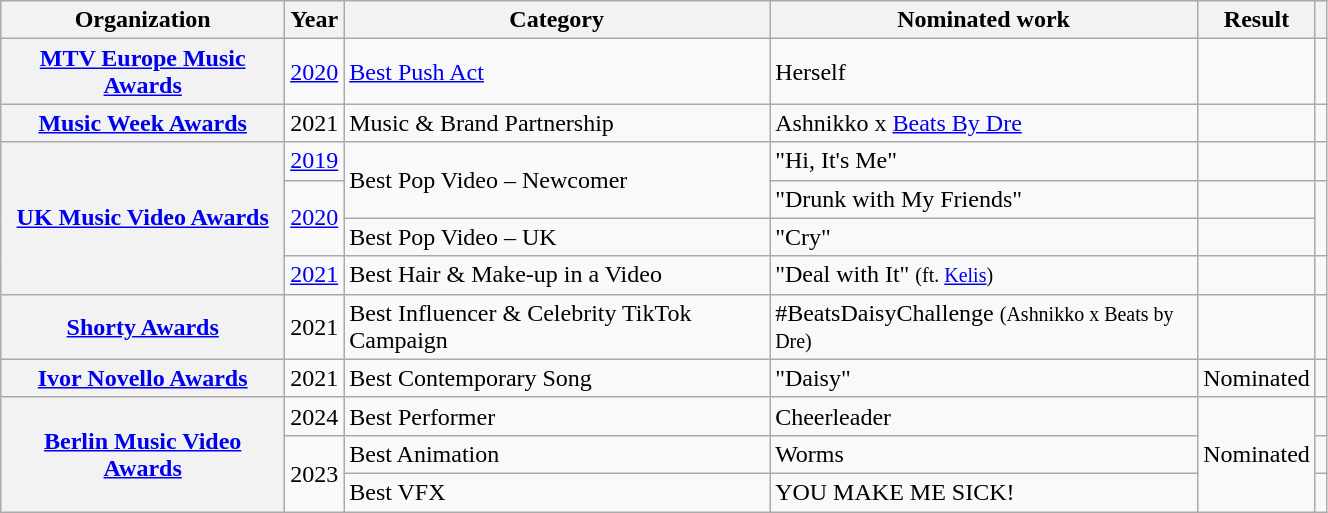<table class="wikitable sortable plainrowheaders" style="width: 70%;">
<tr>
<th scope="col">Organization</th>
<th scope="col">Year</th>
<th scope="col">Category</th>
<th scope="col">Nominated work</th>
<th scope="col">Result</th>
<th scope="col" class="unsortable"></th>
</tr>
<tr>
<th scope="row"><a href='#'>MTV Europe Music Awards</a></th>
<td><a href='#'>2020</a></td>
<td><a href='#'>Best Push Act</a></td>
<td>Herself</td>
<td></td>
<td style="text-align:center;"></td>
</tr>
<tr>
<th scope="row"><a href='#'>Music Week Awards</a></th>
<td>2021</td>
<td>Music & Brand Partnership</td>
<td>Ashnikko x <a href='#'>Beats By Dre</a></td>
<td></td>
<td style="text-align:center;"></td>
</tr>
<tr>
<th rowspan="4" scope="row"><a href='#'>UK Music Video Awards</a></th>
<td><a href='#'>2019</a></td>
<td rowspan="2">Best Pop Video – Newcomer</td>
<td>"Hi, It's Me"</td>
<td></td>
<td style="text-align:center;"></td>
</tr>
<tr>
<td rowspan="2"><a href='#'>2020</a></td>
<td>"Drunk with My Friends"</td>
<td></td>
<td rowspan="2" style="text-align:center;"></td>
</tr>
<tr>
<td>Best Pop Video – UK</td>
<td>"Cry"</td>
<td></td>
</tr>
<tr>
<td><a href='#'>2021</a></td>
<td>Best Hair & Make-up in a Video</td>
<td>"Deal with It" <small>(ft. <a href='#'>Kelis</a>)</small></td>
<td></td>
<td></td>
</tr>
<tr>
<th scope="row"><a href='#'>Shorty Awards</a></th>
<td>2021</td>
<td>Best Influencer & Celebrity TikTok Campaign</td>
<td>#BeatsDaisyChallenge <small>(Ashnikko x Beats by Dre)</small></td>
<td></td>
<td></td>
</tr>
<tr>
<th scope="row"><a href='#'>Ivor Novello Awards</a></th>
<td>2021</td>
<td>Best Contemporary Song</td>
<td>"Daisy"</td>
<td>Nominated</td>
<td></td>
</tr>
<tr>
<th rowspan="3"><a href='#'>Berlin Music Video Awards</a></th>
<td>2024</td>
<td>Best Performer</td>
<td>Cheerleader</td>
<td rowspan="3">Nominated</td>
<td></td>
</tr>
<tr>
<td rowspan="2">2023</td>
<td>Best Animation</td>
<td>Worms</td>
<td></td>
</tr>
<tr>
<td>Best VFX</td>
<td>YOU MAKE ME SICK!</td>
<td></td>
</tr>
</table>
